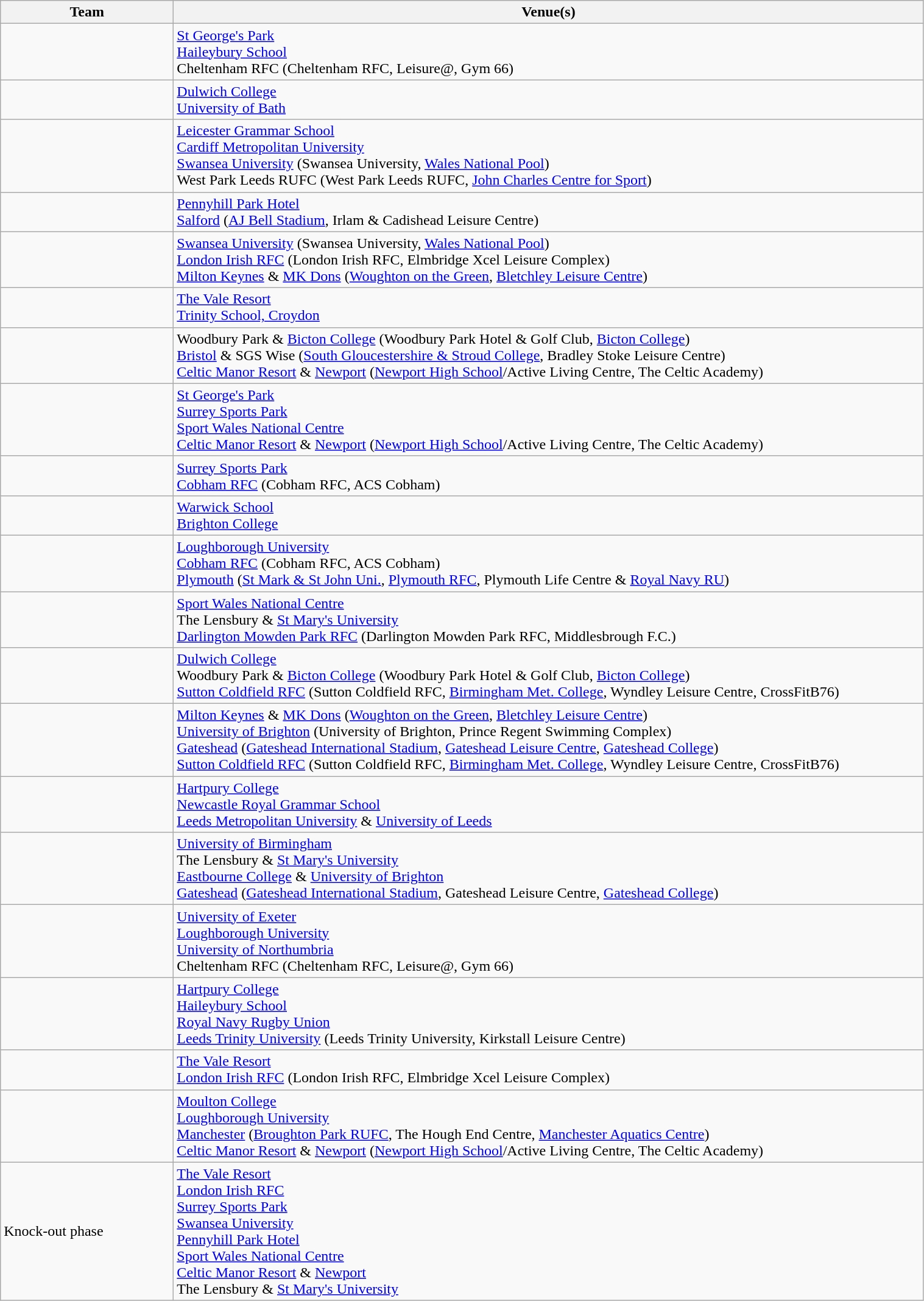<table class="wikitable collapsible collapsed" style="width:80%">
<tr>
<th width=15%>Team</th>
<th width=65%>Venue(s)</th>
</tr>
<tr>
<td></td>
<td><a href='#'>St George's Park</a><br><a href='#'>Haileybury School</a><br>Cheltenham RFC (Cheltenham RFC, Leisure@, Gym 66)</td>
</tr>
<tr>
<td></td>
<td><a href='#'>Dulwich College</a><br><a href='#'>University of Bath</a></td>
</tr>
<tr>
<td></td>
<td><a href='#'>Leicester Grammar School</a><br><a href='#'>Cardiff Metropolitan University</a><br><a href='#'>Swansea University</a> (Swansea University, <a href='#'>Wales National Pool</a>)<br>West Park Leeds RUFC (West Park Leeds RUFC, <a href='#'>John Charles Centre for Sport</a>)</td>
</tr>
<tr>
<td></td>
<td><a href='#'>Pennyhill Park Hotel</a><br><a href='#'>Salford</a> (<a href='#'>AJ Bell Stadium</a>, Irlam & Cadishead Leisure Centre)</td>
</tr>
<tr>
<td></td>
<td><a href='#'>Swansea University</a> (Swansea University, <a href='#'>Wales National Pool</a>)<br><a href='#'>London Irish RFC</a> (London Irish RFC, Elmbridge Xcel Leisure Complex)<br><a href='#'>Milton Keynes</a> & <a href='#'>MK Dons</a> (<a href='#'>Woughton on the Green</a>, <a href='#'>Bletchley Leisure Centre</a>)</td>
</tr>
<tr>
<td></td>
<td><a href='#'>The Vale Resort</a><br><a href='#'>Trinity School, Croydon</a></td>
</tr>
<tr>
<td></td>
<td>Woodbury Park & <a href='#'>Bicton College</a> (Woodbury Park Hotel & Golf Club, <a href='#'>Bicton College</a>)<br><a href='#'>Bristol</a> & SGS Wise (<a href='#'>South Gloucestershire & Stroud College</a>, Bradley Stoke Leisure Centre)<br><a href='#'>Celtic Manor Resort</a> & <a href='#'>Newport</a> (<a href='#'>Newport High School</a>/Active Living Centre, The Celtic Academy)</td>
</tr>
<tr>
<td></td>
<td><a href='#'>St George's Park</a><br><a href='#'>Surrey Sports Park</a><br><a href='#'>Sport Wales National Centre</a><br><a href='#'>Celtic Manor Resort</a> & <a href='#'>Newport</a> (<a href='#'>Newport High School</a>/Active Living Centre, The Celtic Academy)</td>
</tr>
<tr>
<td></td>
<td><a href='#'>Surrey Sports Park</a><br><a href='#'>Cobham RFC</a> (Cobham RFC, ACS Cobham)</td>
</tr>
<tr>
<td></td>
<td><a href='#'>Warwick School</a><br><a href='#'>Brighton College</a></td>
</tr>
<tr>
<td></td>
<td><a href='#'>Loughborough University</a><br><a href='#'>Cobham RFC</a> (Cobham RFC, ACS Cobham)<br><a href='#'>Plymouth</a> (<a href='#'>St Mark & St John Uni.</a>, <a href='#'>Plymouth RFC</a>, Plymouth Life Centre & <a href='#'>Royal Navy RU</a>)</td>
</tr>
<tr>
<td></td>
<td><a href='#'>Sport Wales National Centre</a><br>The Lensbury & <a href='#'>St Mary's University</a><br><a href='#'>Darlington Mowden Park RFC</a> (Darlington Mowden Park RFC, Middlesbrough F.C.)</td>
</tr>
<tr>
<td></td>
<td><a href='#'>Dulwich College</a><br>Woodbury Park & <a href='#'>Bicton College</a> (Woodbury Park Hotel & Golf Club, <a href='#'>Bicton College</a>)<br><a href='#'>Sutton Coldfield RFC</a> (Sutton Coldfield RFC, <a href='#'>Birmingham Met. College</a>, Wyndley Leisure Centre, CrossFitB76)</td>
</tr>
<tr>
<td></td>
<td><a href='#'>Milton Keynes</a> & <a href='#'>MK Dons</a> (<a href='#'>Woughton on the Green</a>, <a href='#'>Bletchley Leisure Centre</a>)<br><a href='#'>University of Brighton</a> (University of Brighton, Prince Regent Swimming Complex)<br><a href='#'>Gateshead</a> (<a href='#'>Gateshead International Stadium</a>, <a href='#'>Gateshead Leisure Centre</a>, <a href='#'>Gateshead College</a>)<br><a href='#'>Sutton Coldfield RFC</a> (Sutton Coldfield RFC, <a href='#'>Birmingham Met. College</a>, Wyndley Leisure Centre, CrossFitB76)</td>
</tr>
<tr>
<td></td>
<td><a href='#'>Hartpury College</a><br><a href='#'>Newcastle Royal Grammar School</a><br><a href='#'>Leeds Metropolitan University</a> & <a href='#'>University of Leeds</a></td>
</tr>
<tr>
<td></td>
<td><a href='#'>University of Birmingham</a><br>The Lensbury & <a href='#'>St Mary's University</a><br><a href='#'>Eastbourne College</a> & <a href='#'>University of Brighton</a><br><a href='#'>Gateshead</a> (<a href='#'>Gateshead International Stadium</a>, Gateshead Leisure Centre, <a href='#'>Gateshead College</a>)</td>
</tr>
<tr>
<td></td>
<td><a href='#'>University of Exeter</a><br><a href='#'>Loughborough University</a><br><a href='#'>University of Northumbria</a><br>Cheltenham RFC (Cheltenham RFC, Leisure@, Gym 66)</td>
</tr>
<tr>
<td></td>
<td><a href='#'>Hartpury College</a><br><a href='#'>Haileybury School</a><br><a href='#'>Royal Navy Rugby Union</a><br><a href='#'>Leeds Trinity University</a> (Leeds Trinity University, Kirkstall Leisure Centre)</td>
</tr>
<tr>
<td></td>
<td><a href='#'>The Vale Resort</a><br><a href='#'>London Irish RFC</a> (London Irish RFC, Elmbridge Xcel Leisure Complex)</td>
</tr>
<tr>
<td></td>
<td><a href='#'>Moulton College</a><br><a href='#'>Loughborough University</a><br><a href='#'>Manchester</a> (<a href='#'>Broughton Park RUFC</a>, The Hough End Centre, <a href='#'>Manchester Aquatics Centre</a>)<br><a href='#'>Celtic Manor Resort</a> & <a href='#'>Newport</a> (<a href='#'>Newport High School</a>/Active Living Centre, The Celtic Academy)</td>
</tr>
<tr>
<td>Knock-out phase</td>
<td><a href='#'>The Vale Resort</a><br><a href='#'>London Irish RFC</a><br><a href='#'>Surrey Sports Park</a><br><a href='#'>Swansea University</a><br><a href='#'>Pennyhill Park Hotel</a><br><a href='#'>Sport Wales National Centre</a><br><a href='#'>Celtic Manor Resort</a> & <a href='#'>Newport</a><br>The Lensbury & <a href='#'>St Mary's University</a></td>
</tr>
</table>
